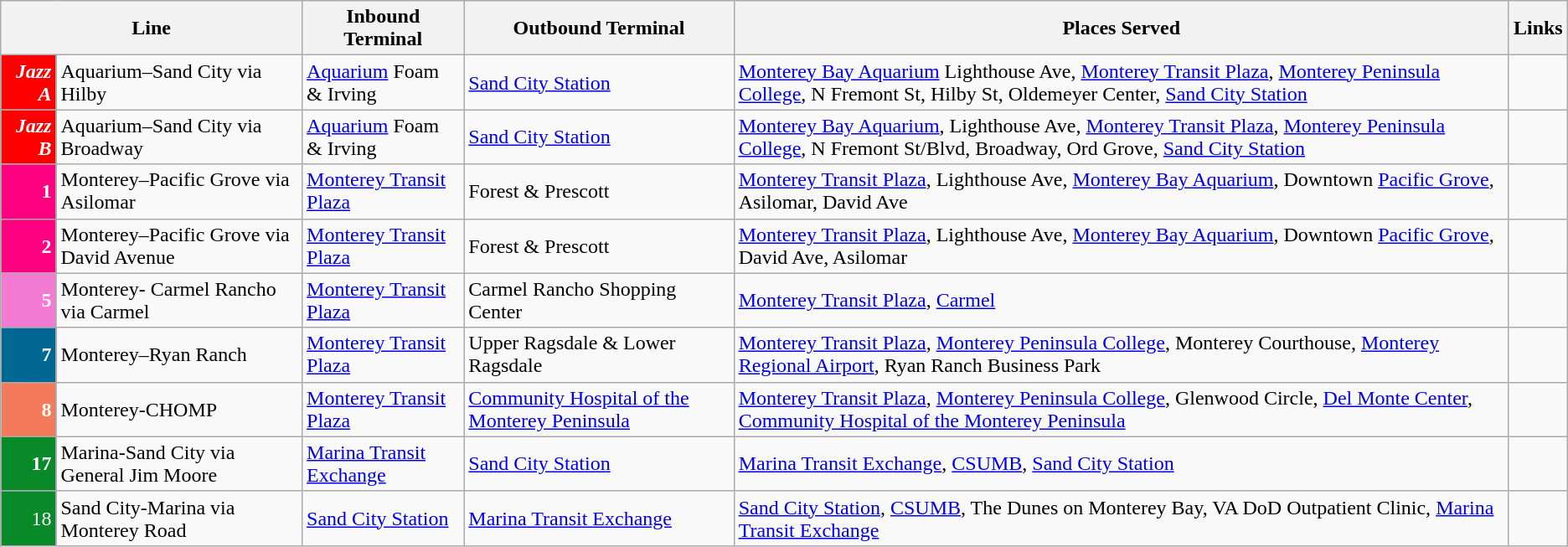<table class="wikitable">
<tr>
<th colspan="2">Line</th>
<th>Inbound Terminal</th>
<th>Outbound Terminal</th>
<th>Places Served</th>
<th>Links</th>
</tr>
<tr>
<td style="background:#FF0000; color:white" align="right"><strong><em>Jazz A</em></strong></td>
<td>Aquarium–Sand City via Hilby</td>
<td><a href='#'>Aquarium</a> Foam & Irving</td>
<td><a href='#'>Sand City Station</a></td>
<td><a href='#'>Monterey Bay Aquarium</a> Lighthouse Ave, <a href='#'>Monterey Transit Plaza</a>, <a href='#'>Monterey Peninsula College</a>, N Fremont St, Hilby St, Oldemeyer Center, <a href='#'>Sand City Station</a></td>
<td></td>
</tr>
<tr>
<td style="background:#FF0000; color:white" align="right"><strong><em>Jazz B</em></strong></td>
<td>Aquarium–Sand City via Broadway</td>
<td><a href='#'>Aquarium</a> Foam & Irving</td>
<td><a href='#'>Sand City Station</a></td>
<td><a href='#'>Monterey Bay Aquarium</a>, Lighthouse Ave, <a href='#'>Monterey Transit Plaza</a>, <a href='#'>Monterey Peninsula College</a>, N Fremont St/Blvd, Broadway, Ord Grove, <a href='#'>Sand City Station</a></td>
<td></td>
</tr>
<tr>
<td style="background:#FF0080; color:white" align="right"><strong>1</strong></td>
<td>Monterey–Pacific Grove via Asilomar</td>
<td><a href='#'>Monterey Transit Plaza</a></td>
<td>Forest & Prescott</td>
<td><a href='#'>Monterey Transit Plaza</a>, Lighthouse Ave, <a href='#'>Monterey Bay Aquarium</a>, Downtown <a href='#'>Pacific Grove</a>, Asilomar, David Ave</td>
<td></td>
</tr>
<tr>
<td style="background:#FF0080; color:white" align="right"><strong>2</strong></td>
<td>Monterey–Pacific Grove via David Avenue</td>
<td><a href='#'>Monterey Transit Plaza</a></td>
<td>Forest & Prescott</td>
<td><a href='#'>Monterey Transit Plaza</a>, Lighthouse Ave, <a href='#'>Monterey Bay Aquarium</a>,  Downtown <a href='#'>Pacific Grove</a>, David Ave, Asilomar</td>
<td></td>
</tr>
<tr>
<td style="background:#f47bd4; color:white" align="right"><strong>5</strong></td>
<td>Monterey- Carmel Rancho via Carmel</td>
<td><a href='#'>Monterey Transit Plaza</a></td>
<td>Carmel Rancho Shopping Center</td>
<td><a href='#'>Monterey Transit Plaza</a>, <a href='#'>Carmel</a><br></td>
<td></td>
</tr>
<tr>
<td style="background:#006893; color:white" align="right"><strong>7</strong></td>
<td>Monterey–Ryan Ranch</td>
<td><a href='#'>Monterey Transit Plaza</a></td>
<td>Upper Ragsdale & Lower Ragsdale</td>
<td><a href='#'>Monterey Transit Plaza</a>, <a href='#'>Monterey Peninsula College</a>, Monterey Courthouse, <a href='#'>Monterey Regional Airport</a>, Ryan Ranch Business Park</td>
<td></td>
</tr>
<tr>
<td style="background:#f47a5c; color:white" align="right"><strong>8</strong></td>
<td>Monterey-CHOMP</td>
<td><a href='#'>Monterey Transit Plaza</a></td>
<td><a href='#'>Community Hospital of the Monterey Peninsula</a></td>
<td><a href='#'>Monterey Transit Plaza</a>, <a href='#'>Monterey Peninsula College</a>, Glenwood Circle, <a href='#'>Del Monte Center</a>, <a href='#'>Community Hospital of the Monterey Peninsula</a></td>
<td></td>
</tr>
<tr>
<td style="background:#088A29; color:white" align="right"><strong>17</strong></td>
<td>Marina-Sand City via General Jim Moore</td>
<td><a href='#'>Marina Transit Exchange</a></td>
<td><a href='#'>Sand City Station</a></td>
<td><a href='#'>Marina Transit Exchange</a>, <a href='#'>CSUMB</a>, <a href='#'>Sand City Station</a></td>
<td></td>
</tr>
<tr>
<td style="background:#088A29; color:white" align="right">18</td>
<td>Sand City-Marina via Monterey Road</td>
<td><a href='#'>Sand City Station</a></td>
<td><a href='#'>Marina Transit Exchange</a></td>
<td><a href='#'>Sand City Station</a>, <a href='#'>CSUMB</a>, The Dunes on Monterey Bay, VA DoD Outpatient Clinic, <a href='#'>Marina Transit Exchange</a></td>
<td></td>
</tr>
</table>
